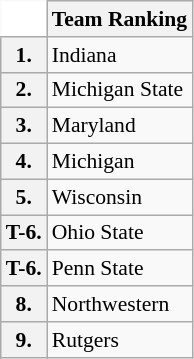<table class="wikitable" style="white-space:nowrap; font-size:90%;">
<tr>
<td ! colspan=1 style="background:white; border-top-style:hidden; border-left-style:hidden;"></td>
<th>Team Ranking</th>
</tr>
<tr>
<th>1.</th>
<td>Indiana</td>
</tr>
<tr>
<th>2.</th>
<td>Michigan State</td>
</tr>
<tr>
<th>3.</th>
<td>Maryland</td>
</tr>
<tr>
<th>4.</th>
<td>Michigan</td>
</tr>
<tr>
<th>5.</th>
<td>Wisconsin</td>
</tr>
<tr>
<th>T-6.</th>
<td>Ohio State</td>
</tr>
<tr>
<th>T-6.</th>
<td>Penn State</td>
</tr>
<tr>
<th>8.</th>
<td>Northwestern</td>
</tr>
<tr>
<th>9.</th>
<td>Rutgers</td>
</tr>
</table>
